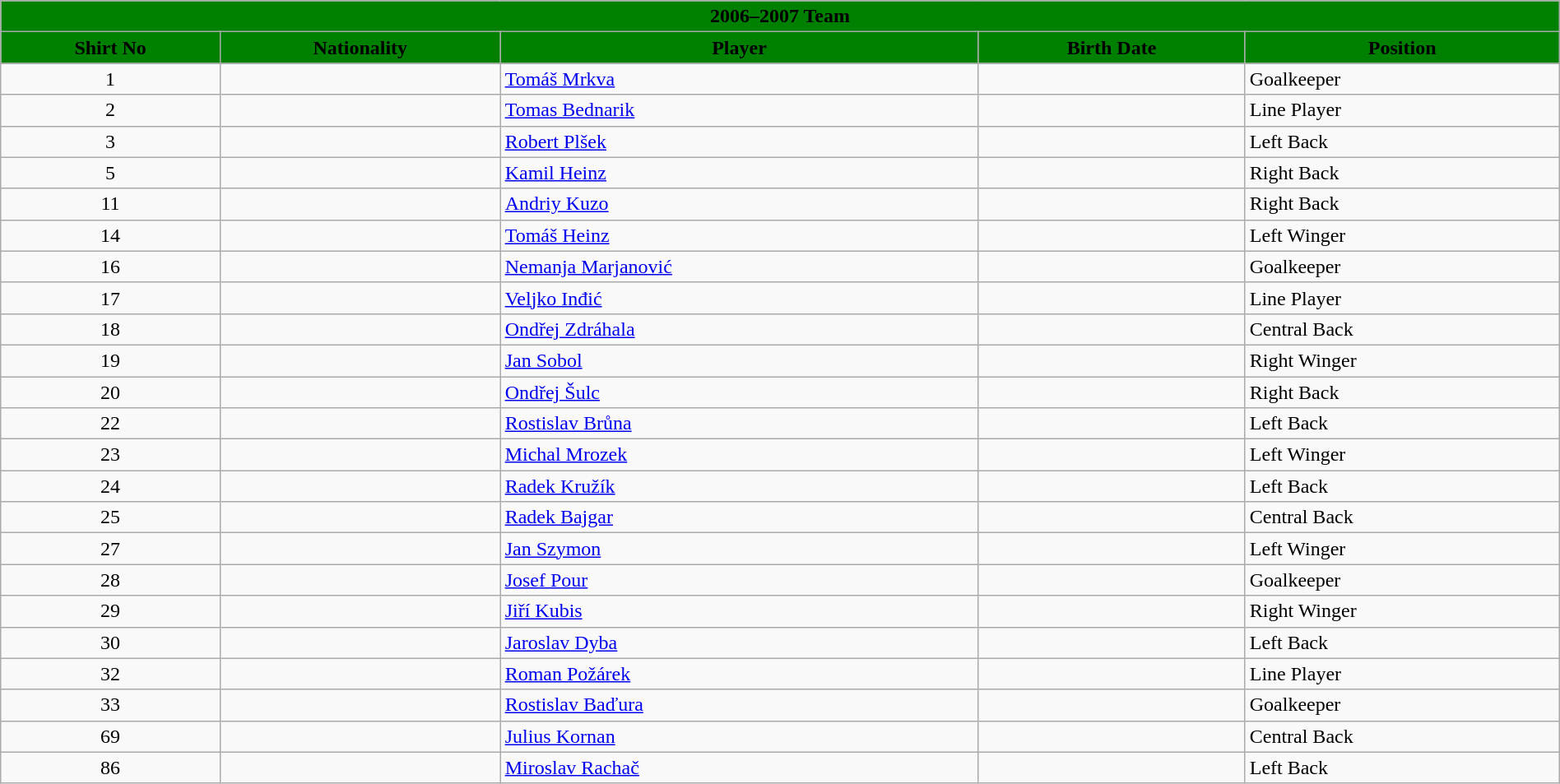<table class="wikitable collapsible collapsed" style="width:100%">
<tr>
<th colspan=5 style="background-color:green;color:#000000;text-align:center;"> <strong>2006–2007 Team</strong></th>
</tr>
<tr>
<th style="color:#000000; background:green">Shirt No</th>
<th style="color:#000000; background:green">Nationality</th>
<th style="color:#000000; background:green">Player</th>
<th style="color:#000000; background:green">Birth Date</th>
<th style="color:#000000; background:green">Position</th>
</tr>
<tr>
<td align=center>1</td>
<td></td>
<td><a href='#'>Tomáš Mrkva</a></td>
<td></td>
<td>Goalkeeper</td>
</tr>
<tr>
<td align=center>2</td>
<td></td>
<td><a href='#'>Tomas Bednarik</a></td>
<td></td>
<td>Line Player</td>
</tr>
<tr>
<td align=center>3</td>
<td></td>
<td><a href='#'>Robert Plšek</a></td>
<td></td>
<td>Left Back</td>
</tr>
<tr>
<td align=center>5</td>
<td></td>
<td><a href='#'>Kamil Heinz</a></td>
<td></td>
<td>Right Back</td>
</tr>
<tr>
<td align=center>11</td>
<td></td>
<td><a href='#'>Andriy Kuzo</a></td>
<td></td>
<td>Right Back</td>
</tr>
<tr>
<td align=center>14</td>
<td></td>
<td><a href='#'>Tomáš Heinz</a></td>
<td></td>
<td>Left Winger</td>
</tr>
<tr>
<td align=center>16</td>
<td></td>
<td><a href='#'>Nemanja Marjanović</a></td>
<td></td>
<td>Goalkeeper</td>
</tr>
<tr>
<td align=center>17</td>
<td></td>
<td><a href='#'>Veljko Inđić</a></td>
<td></td>
<td>Line Player</td>
</tr>
<tr>
<td align=center>18</td>
<td></td>
<td><a href='#'>Ondřej Zdráhala</a></td>
<td></td>
<td>Central Back</td>
</tr>
<tr>
<td align=center>19</td>
<td></td>
<td><a href='#'>Jan Sobol</a></td>
<td></td>
<td>Right Winger</td>
</tr>
<tr>
<td align=center>20</td>
<td></td>
<td><a href='#'>Ondřej Šulc</a></td>
<td></td>
<td>Right Back</td>
</tr>
<tr>
<td align=center>22</td>
<td></td>
<td><a href='#'>Rostislav Brůna</a></td>
<td></td>
<td>Left Back</td>
</tr>
<tr>
<td align=center>23</td>
<td></td>
<td><a href='#'>Michal Mrozek</a></td>
<td></td>
<td>Left Winger</td>
</tr>
<tr>
<td align=center>24</td>
<td></td>
<td><a href='#'>Radek Kružík</a></td>
<td></td>
<td>Left Back</td>
</tr>
<tr>
<td align=center>25</td>
<td></td>
<td><a href='#'>Radek Bajgar</a></td>
<td></td>
<td>Central Back</td>
</tr>
<tr>
<td align=center>27</td>
<td></td>
<td><a href='#'>Jan Szymon</a></td>
<td></td>
<td>Left Winger</td>
</tr>
<tr>
<td align=center>28</td>
<td></td>
<td><a href='#'>Josef Pour</a></td>
<td></td>
<td>Goalkeeper</td>
</tr>
<tr>
<td align=center>29</td>
<td></td>
<td><a href='#'>Jiří Kubis</a></td>
<td></td>
<td>Right Winger</td>
</tr>
<tr>
<td align=center>30</td>
<td></td>
<td><a href='#'>Jaroslav Dyba</a></td>
<td></td>
<td>Left Back</td>
</tr>
<tr>
<td align=center>32</td>
<td></td>
<td><a href='#'>Roman Požárek</a></td>
<td></td>
<td>Line Player</td>
</tr>
<tr>
<td align=center>33</td>
<td></td>
<td><a href='#'>Rostislav Baďura</a></td>
<td></td>
<td>Goalkeeper</td>
</tr>
<tr>
<td align=center>69</td>
<td></td>
<td><a href='#'>Julius Kornan</a></td>
<td></td>
<td>Central Back</td>
</tr>
<tr>
<td align=center>86</td>
<td></td>
<td><a href='#'>Miroslav Rachač</a></td>
<td></td>
<td>Left Back</td>
</tr>
</table>
